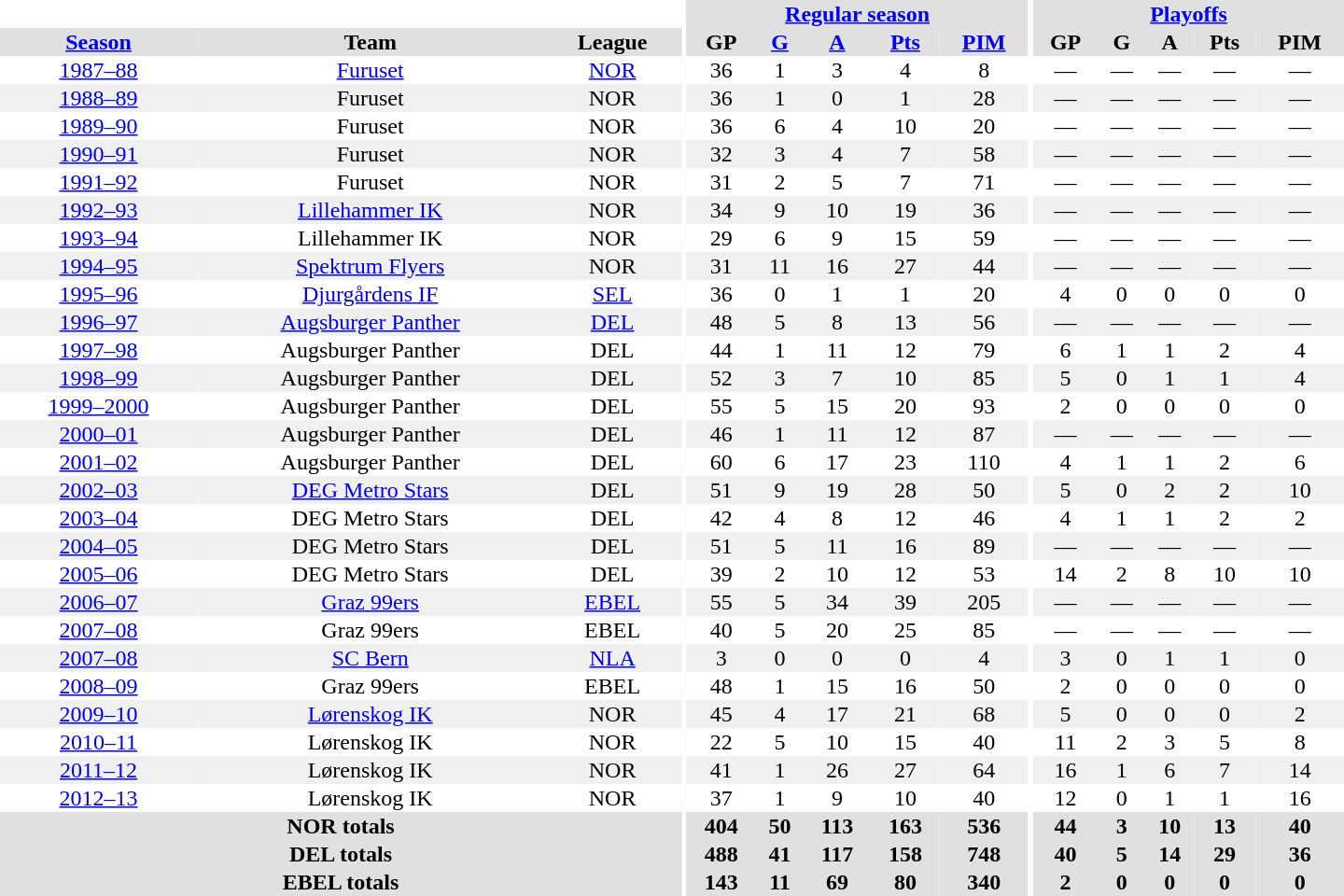<table border="0" cellpadding="1" cellspacing="0" style="text-align:center; width:60em">
<tr bgcolor="#e0e0e0">
<th colspan="3" bgcolor="#ffffff"></th>
<th rowspan="99" bgcolor="#ffffff"></th>
<th colspan="5"><a href='#'>Regular season</a></th>
<th rowspan="99" bgcolor="#ffffff"></th>
<th colspan="5"><a href='#'>Playoffs</a></th>
</tr>
<tr bgcolor="#e0e0e0">
<th><a href='#'>Season</a></th>
<th>Team</th>
<th>League</th>
<th>GP</th>
<th><a href='#'>G</a></th>
<th><a href='#'>A</a></th>
<th><a href='#'>Pts</a></th>
<th><a href='#'>PIM</a></th>
<th>GP</th>
<th>G</th>
<th>A</th>
<th>Pts</th>
<th>PIM</th>
</tr>
<tr>
<td><a href='#'>1987–88</a></td>
<td><a href='#'>Furuset</a></td>
<td><a href='#'>NOR</a></td>
<td>36</td>
<td>1</td>
<td>3</td>
<td>4</td>
<td>8</td>
<td>—</td>
<td>—</td>
<td>—</td>
<td>—</td>
<td>—</td>
</tr>
<tr bgcolor="#f0f0f0">
<td><a href='#'>1988–89</a></td>
<td>Furuset</td>
<td>NOR</td>
<td>36</td>
<td>1</td>
<td>0</td>
<td>1</td>
<td>28</td>
<td>—</td>
<td>—</td>
<td>—</td>
<td>—</td>
<td>—</td>
</tr>
<tr>
<td><a href='#'>1989–90</a></td>
<td>Furuset</td>
<td>NOR</td>
<td>36</td>
<td>6</td>
<td>4</td>
<td>10</td>
<td>20</td>
<td>—</td>
<td>—</td>
<td>—</td>
<td>—</td>
<td>—</td>
</tr>
<tr bgcolor="#f0f0f0">
<td><a href='#'>1990–91</a></td>
<td>Furuset</td>
<td>NOR</td>
<td>32</td>
<td>3</td>
<td>4</td>
<td>7</td>
<td>58</td>
<td>—</td>
<td>—</td>
<td>—</td>
<td>—</td>
<td>—</td>
</tr>
<tr>
<td><a href='#'>1991–92</a></td>
<td>Furuset</td>
<td>NOR</td>
<td>31</td>
<td>2</td>
<td>5</td>
<td>7</td>
<td>71</td>
<td>—</td>
<td>—</td>
<td>—</td>
<td>—</td>
<td>—</td>
</tr>
<tr bgcolor="#f0f0f0">
<td><a href='#'>1992–93</a></td>
<td><a href='#'>Lillehammer IK</a></td>
<td>NOR</td>
<td>34</td>
<td>9</td>
<td>10</td>
<td>19</td>
<td>36</td>
<td>—</td>
<td>—</td>
<td>—</td>
<td>—</td>
<td>—</td>
</tr>
<tr>
<td><a href='#'>1993–94</a></td>
<td>Lillehammer IK</td>
<td>NOR</td>
<td>29</td>
<td>6</td>
<td>9</td>
<td>15</td>
<td>59</td>
<td>—</td>
<td>—</td>
<td>—</td>
<td>—</td>
<td>—</td>
</tr>
<tr bgcolor="#f0f0f0">
<td><a href='#'>1994–95</a></td>
<td><a href='#'>Spektrum Flyers</a></td>
<td>NOR</td>
<td>31</td>
<td>11</td>
<td>16</td>
<td>27</td>
<td>44</td>
<td>—</td>
<td>—</td>
<td>—</td>
<td>—</td>
<td>—</td>
</tr>
<tr>
<td><a href='#'>1995–96</a></td>
<td><a href='#'>Djurgårdens IF</a></td>
<td><a href='#'>SEL</a></td>
<td>36</td>
<td>0</td>
<td>1</td>
<td>1</td>
<td>20</td>
<td>4</td>
<td>0</td>
<td>0</td>
<td>0</td>
<td>0</td>
</tr>
<tr bgcolor="#f0f0f0">
<td><a href='#'>1996–97</a></td>
<td><a href='#'>Augsburger Panther</a></td>
<td><a href='#'>DEL</a></td>
<td>48</td>
<td>5</td>
<td>8</td>
<td>13</td>
<td>56</td>
<td>—</td>
<td>—</td>
<td>—</td>
<td>—</td>
<td>—</td>
</tr>
<tr>
<td><a href='#'>1997–98</a></td>
<td>Augsburger Panther</td>
<td>DEL</td>
<td>44</td>
<td>1</td>
<td>11</td>
<td>12</td>
<td>79</td>
<td>6</td>
<td>1</td>
<td>1</td>
<td>2</td>
<td>4</td>
</tr>
<tr bgcolor="#f0f0f0">
<td><a href='#'>1998–99</a></td>
<td>Augsburger Panther</td>
<td>DEL</td>
<td>52</td>
<td>3</td>
<td>7</td>
<td>10</td>
<td>85</td>
<td>5</td>
<td>0</td>
<td>1</td>
<td>1</td>
<td>4</td>
</tr>
<tr>
<td><a href='#'>1999–2000</a></td>
<td>Augsburger Panther</td>
<td>DEL</td>
<td>55</td>
<td>5</td>
<td>15</td>
<td>20</td>
<td>93</td>
<td>2</td>
<td>0</td>
<td>0</td>
<td>0</td>
<td>0</td>
</tr>
<tr bgcolor="#f0f0f0">
<td><a href='#'>2000–01</a></td>
<td>Augsburger Panther</td>
<td>DEL</td>
<td>46</td>
<td>1</td>
<td>11</td>
<td>12</td>
<td>87</td>
<td>—</td>
<td>—</td>
<td>—</td>
<td>—</td>
<td>—</td>
</tr>
<tr>
<td><a href='#'>2001–02</a></td>
<td>Augsburger Panther</td>
<td>DEL</td>
<td>60</td>
<td>6</td>
<td>17</td>
<td>23</td>
<td>110</td>
<td>4</td>
<td>1</td>
<td>1</td>
<td>2</td>
<td>6</td>
</tr>
<tr bgcolor="#f0f0f0">
<td><a href='#'>2002–03</a></td>
<td><a href='#'>DEG Metro Stars</a></td>
<td>DEL</td>
<td>51</td>
<td>9</td>
<td>19</td>
<td>28</td>
<td>50</td>
<td>5</td>
<td>0</td>
<td>2</td>
<td>2</td>
<td>10</td>
</tr>
<tr>
<td><a href='#'>2003–04</a></td>
<td>DEG Metro Stars</td>
<td>DEL</td>
<td>42</td>
<td>4</td>
<td>8</td>
<td>12</td>
<td>46</td>
<td>4</td>
<td>1</td>
<td>1</td>
<td>2</td>
<td>2</td>
</tr>
<tr bgcolor="#f0f0f0">
<td><a href='#'>2004–05</a></td>
<td>DEG Metro Stars</td>
<td>DEL</td>
<td>51</td>
<td>5</td>
<td>11</td>
<td>16</td>
<td>89</td>
<td>—</td>
<td>—</td>
<td>—</td>
<td>—</td>
<td>—</td>
</tr>
<tr>
<td><a href='#'>2005–06</a></td>
<td>DEG Metro Stars</td>
<td>DEL</td>
<td>39</td>
<td>2</td>
<td>10</td>
<td>12</td>
<td>53</td>
<td>14</td>
<td>2</td>
<td>8</td>
<td>10</td>
<td>10</td>
</tr>
<tr bgcolor="#f0f0f0">
<td><a href='#'>2006–07</a></td>
<td><a href='#'>Graz 99ers</a></td>
<td><a href='#'>EBEL</a></td>
<td>55</td>
<td>5</td>
<td>34</td>
<td>39</td>
<td>205</td>
<td>—</td>
<td>—</td>
<td>—</td>
<td>—</td>
<td>—</td>
</tr>
<tr>
<td><a href='#'>2007–08</a></td>
<td>Graz 99ers</td>
<td>EBEL</td>
<td>40</td>
<td>5</td>
<td>20</td>
<td>25</td>
<td>85</td>
<td>—</td>
<td>—</td>
<td>—</td>
<td>—</td>
<td>—</td>
</tr>
<tr bgcolor="#f0f0f0">
<td><a href='#'>2007–08</a></td>
<td><a href='#'>SC Bern</a></td>
<td><a href='#'>NLA</a></td>
<td>3</td>
<td>0</td>
<td>0</td>
<td>0</td>
<td>4</td>
<td>3</td>
<td>0</td>
<td>1</td>
<td>1</td>
<td>0</td>
</tr>
<tr>
<td><a href='#'>2008–09</a></td>
<td>Graz 99ers</td>
<td>EBEL</td>
<td>48</td>
<td>1</td>
<td>15</td>
<td>16</td>
<td>50</td>
<td>2</td>
<td>0</td>
<td>0</td>
<td>0</td>
<td>0</td>
</tr>
<tr bgcolor="#f0f0f0">
<td><a href='#'>2009–10</a></td>
<td><a href='#'>Lørenskog IK</a></td>
<td>NOR</td>
<td>45</td>
<td>4</td>
<td>17</td>
<td>21</td>
<td>68</td>
<td>5</td>
<td>0</td>
<td>0</td>
<td>0</td>
<td>2</td>
</tr>
<tr>
<td><a href='#'>2010–11</a></td>
<td>Lørenskog IK</td>
<td>NOR</td>
<td>22</td>
<td>5</td>
<td>10</td>
<td>15</td>
<td>40</td>
<td>11</td>
<td>2</td>
<td>3</td>
<td>5</td>
<td>8</td>
</tr>
<tr bgcolor="#f0f0f0">
<td><a href='#'>2011–12</a></td>
<td>Lørenskog IK</td>
<td>NOR</td>
<td>41</td>
<td>1</td>
<td>26</td>
<td>27</td>
<td>64</td>
<td>16</td>
<td>1</td>
<td>6</td>
<td>7</td>
<td>14</td>
</tr>
<tr>
<td><a href='#'>2012–13</a></td>
<td>Lørenskog IK</td>
<td>NOR</td>
<td>37</td>
<td>1</td>
<td>9</td>
<td>10</td>
<td>40</td>
<td>12</td>
<td>0</td>
<td>1</td>
<td>1</td>
<td>16</td>
</tr>
<tr bgcolor="#e0e0e0">
<th colspan="3">NOR totals</th>
<th>404</th>
<th>50</th>
<th>113</th>
<th>163</th>
<th>536</th>
<th>44</th>
<th>3</th>
<th>10</th>
<th>13</th>
<th>40</th>
</tr>
<tr bgcolor="#e0e0e0">
<th colspan="3">DEL totals</th>
<th>488</th>
<th>41</th>
<th>117</th>
<th>158</th>
<th>748</th>
<th>40</th>
<th>5</th>
<th>14</th>
<th>29</th>
<th>36</th>
</tr>
<tr bgcolor="#e0e0e0">
<th colspan="3">EBEL totals</th>
<th>143</th>
<th>11</th>
<th>69</th>
<th>80</th>
<th>340</th>
<th>2</th>
<th>0</th>
<th>0</th>
<th>0</th>
<th>0</th>
</tr>
</table>
